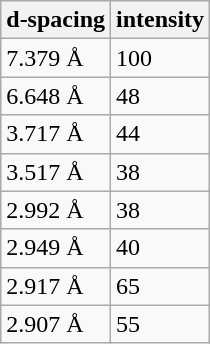<table class="wikitable">
<tr>
<th>d-spacing</th>
<th>intensity</th>
</tr>
<tr>
<td>7.379 Å</td>
<td>100</td>
</tr>
<tr>
<td>6.648 Å</td>
<td>48</td>
</tr>
<tr>
<td>3.717 Å</td>
<td>44</td>
</tr>
<tr>
<td>3.517 Å</td>
<td>38</td>
</tr>
<tr>
<td>2.992 Å</td>
<td>38</td>
</tr>
<tr>
<td>2.949 Å</td>
<td>40</td>
</tr>
<tr>
<td>2.917 Å</td>
<td>65</td>
</tr>
<tr>
<td>2.907 Å</td>
<td>55</td>
</tr>
</table>
